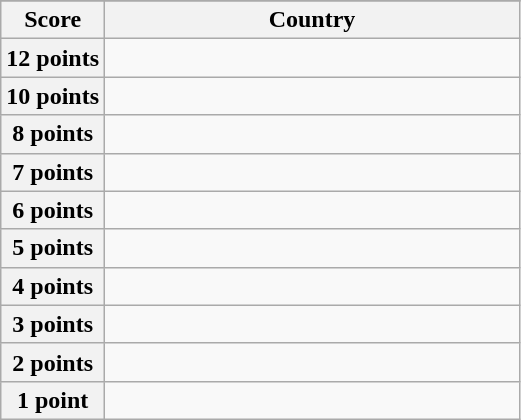<table class="wikitable">
<tr>
</tr>
<tr>
<th scope="col" width="20%">Score</th>
<th scope="col">Country</th>
</tr>
<tr>
<th scope="row">12 points</th>
<td></td>
</tr>
<tr>
<th scope="row">10 points</th>
<td></td>
</tr>
<tr>
<th scope="row">8 points</th>
<td></td>
</tr>
<tr>
<th scope="row">7 points</th>
<td></td>
</tr>
<tr>
<th scope="row">6 points</th>
<td></td>
</tr>
<tr>
<th scope="row">5 points</th>
<td></td>
</tr>
<tr>
<th scope="row">4 points</th>
<td></td>
</tr>
<tr>
<th scope="row">3 points</th>
<td></td>
</tr>
<tr>
<th scope="row">2 points</th>
<td></td>
</tr>
<tr>
<th scope="row">1 point</th>
<td></td>
</tr>
</table>
